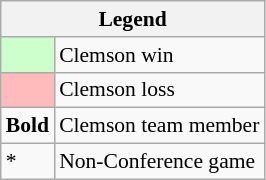<table class="wikitable" style="font-size:90%">
<tr>
<th colspan=2>Legend</th>
</tr>
<tr>
<td style="background:#ccffcc;"> </td>
<td>Clemson win</td>
</tr>
<tr>
<td style="background:#ffbbbb;"> </td>
<td>Clemson loss</td>
</tr>
<tr>
<td><strong>Bold</strong></td>
<td>Clemson team member</td>
</tr>
<tr>
<td>*</td>
<td>Non-Conference game</td>
</tr>
</table>
